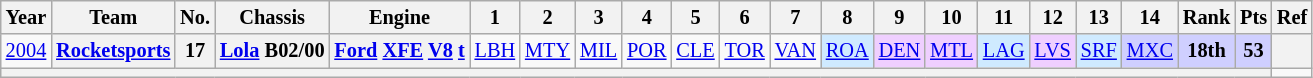<table class="wikitable" style="text-align:center; font-size:85%">
<tr>
<th>Year</th>
<th>Team</th>
<th>No.</th>
<th>Chassis</th>
<th>Engine</th>
<th>1</th>
<th>2</th>
<th>3</th>
<th>4</th>
<th>5</th>
<th>6</th>
<th>7</th>
<th>8</th>
<th>9</th>
<th>10</th>
<th>11</th>
<th>12</th>
<th>13</th>
<th>14</th>
<th>Rank</th>
<th>Pts</th>
<th>Ref</th>
</tr>
<tr>
<td><a href='#'>2004</a></td>
<th nowrap><a href='#'>Rocketsports</a></th>
<th>17</th>
<th nowrap><a href='#'>Lola</a> B02/00</th>
<th nowrap><a href='#'>Ford</a> <a href='#'>XFE</a> <a href='#'>V8</a> <a href='#'>t</a></th>
<td><a href='#'>LBH</a></td>
<td><a href='#'>MTY</a></td>
<td><a href='#'>MIL</a></td>
<td><a href='#'>POR</a></td>
<td><a href='#'>CLE</a></td>
<td><a href='#'>TOR</a></td>
<td><a href='#'>VAN</a></td>
<td style="background:#CFEAFF;"><a href='#'>ROA</a><br></td>
<td style="background:#EFCFFF;"><a href='#'>DEN</a><br></td>
<td style="background:#EFCFFF;"><a href='#'>MTL</a><br></td>
<td style="background:#CFEAFF;"><a href='#'>LAG</a><br></td>
<td style="background:#EFCFFF;"><a href='#'>LVS</a><br></td>
<td style="background:#CFEAFF;"><a href='#'>SRF</a><br></td>
<td style="background:#CFCFFF;"><a href='#'>MXC</a><br></td>
<th style="background:#CFCFFF;">18th</th>
<th style="background:#CFCFFF;">53</th>
<th></th>
</tr>
<tr>
<th colspan="21"></th>
</tr>
</table>
